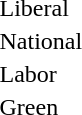<table style="margin-top:1em">
<tr>
<td width=20 > </td>
<td>Liberal</td>
</tr>
<tr>
<td> </td>
<td>National</td>
</tr>
<tr>
<td> </td>
<td>Labor</td>
</tr>
<tr>
<td> </td>
<td>Green</td>
</tr>
</table>
